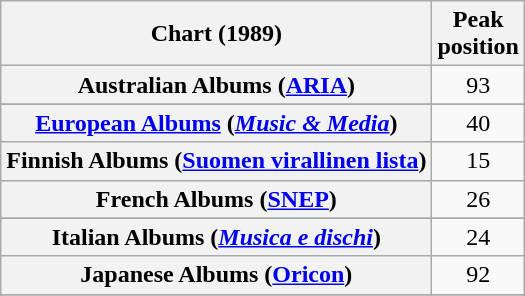<table class="wikitable sortable plainrowheaders" style="text-align:center">
<tr>
<th scope="col">Chart (1989)</th>
<th scope="col">Peak<br>position</th>
</tr>
<tr>
<th scope="row">Australian Albums (<a href='#'>ARIA</a>)</th>
<td>93</td>
</tr>
<tr>
</tr>
<tr>
</tr>
<tr>
<th scope="row"><a href='#'>European Albums</a> (<em><a href='#'>Music & Media</a></em>)</th>
<td>40</td>
</tr>
<tr>
<th scope="row">Finnish Albums (<a href='#'>Suomen virallinen lista</a>)</th>
<td align="center">15</td>
</tr>
<tr>
<th scope="row">French Albums (<a href='#'>SNEP</a>)</th>
<td>26</td>
</tr>
<tr>
</tr>
<tr>
<th scope="row">Italian Albums (<em><a href='#'>Musica e dischi</a></em>)</th>
<td>24</td>
</tr>
<tr>
<th scope="row">Japanese Albums (<a href='#'>Oricon</a>)</th>
<td>92</td>
</tr>
<tr>
</tr>
<tr>
</tr>
<tr>
</tr>
<tr>
</tr>
</table>
